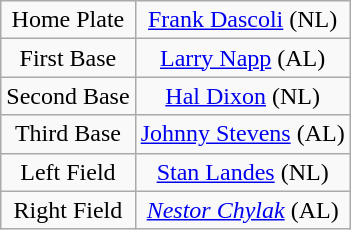<table class="wikitable" style="font-size: 100%; text-align:center;">
<tr>
<td>Home Plate</td>
<td><a href='#'>Frank Dascoli</a> (NL)</td>
</tr>
<tr>
<td>First Base</td>
<td><a href='#'>Larry Napp</a> (AL)</td>
</tr>
<tr>
<td>Second Base</td>
<td><a href='#'>Hal Dixon</a> (NL)</td>
</tr>
<tr>
<td>Third Base</td>
<td><a href='#'>Johnny Stevens</a> (AL)</td>
</tr>
<tr>
<td>Left Field</td>
<td><a href='#'>Stan Landes</a> (NL)</td>
</tr>
<tr>
<td>Right Field</td>
<td><em><a href='#'>Nestor Chylak</a></em> (AL)</td>
</tr>
</table>
